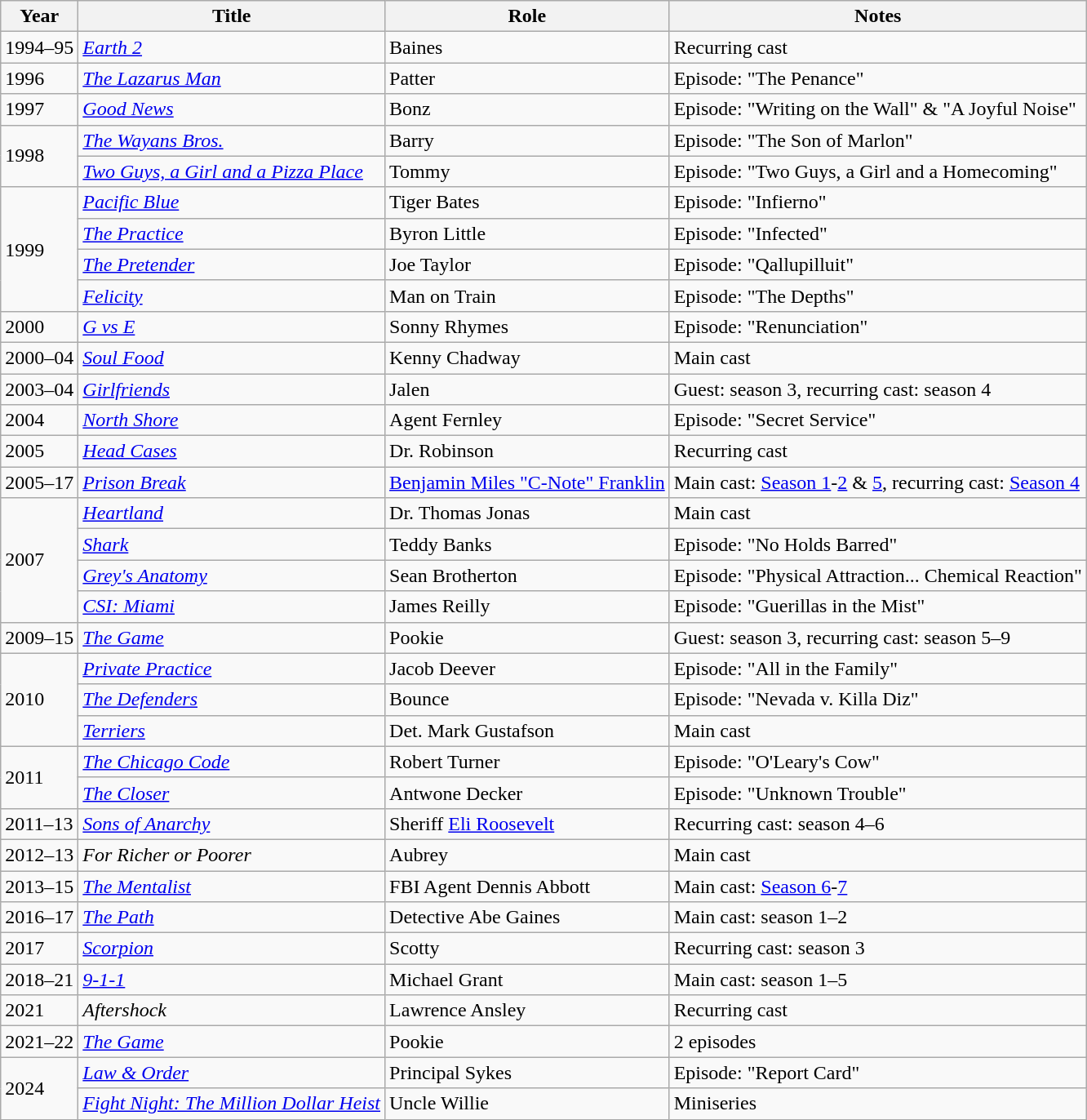<table class="wikitable">
<tr>
<th>Year</th>
<th>Title</th>
<th>Role</th>
<th>Notes</th>
</tr>
<tr>
<td>1994–95</td>
<td><em><a href='#'>Earth 2</a></em></td>
<td>Baines</td>
<td>Recurring cast</td>
</tr>
<tr>
<td>1996</td>
<td><em><a href='#'>The Lazarus Man</a></em></td>
<td>Patter</td>
<td>Episode: "The Penance"</td>
</tr>
<tr>
<td>1997</td>
<td><em><a href='#'>Good News</a></em></td>
<td>Bonz</td>
<td>Episode: "Writing on the Wall" & "A Joyful Noise"</td>
</tr>
<tr>
<td rowspan="2">1998</td>
<td><em><a href='#'>The Wayans Bros.</a></em></td>
<td>Barry</td>
<td>Episode: "The Son of Marlon"</td>
</tr>
<tr>
<td><em><a href='#'>Two Guys, a Girl and a Pizza Place</a></em></td>
<td>Tommy</td>
<td>Episode: "Two Guys, a Girl and a Homecoming"</td>
</tr>
<tr>
<td rowspan="4">1999</td>
<td><em><a href='#'>Pacific Blue</a></em></td>
<td>Tiger Bates</td>
<td>Episode: "Infierno"</td>
</tr>
<tr>
<td><em><a href='#'>The Practice</a></em></td>
<td>Byron Little</td>
<td>Episode: "Infected"</td>
</tr>
<tr>
<td><em><a href='#'>The Pretender</a></em></td>
<td>Joe Taylor</td>
<td>Episode: "Qallupilluit"</td>
</tr>
<tr>
<td><em><a href='#'>Felicity</a></em></td>
<td>Man on Train</td>
<td>Episode: "The Depths"</td>
</tr>
<tr>
<td>2000</td>
<td><em><a href='#'>G vs E</a></em></td>
<td>Sonny Rhymes</td>
<td>Episode: "Renunciation"</td>
</tr>
<tr>
<td>2000–04</td>
<td><em><a href='#'>Soul Food</a></em></td>
<td>Kenny Chadway</td>
<td>Main cast</td>
</tr>
<tr>
<td>2003–04</td>
<td><em><a href='#'>Girlfriends</a></em></td>
<td>Jalen</td>
<td>Guest: season 3, recurring cast: season 4</td>
</tr>
<tr>
<td>2004</td>
<td><em><a href='#'>North Shore</a></em></td>
<td>Agent Fernley</td>
<td>Episode: "Secret Service"</td>
</tr>
<tr>
<td>2005</td>
<td><em><a href='#'>Head Cases</a></em></td>
<td>Dr. Robinson</td>
<td>Recurring cast</td>
</tr>
<tr>
<td>2005–17</td>
<td><em><a href='#'>Prison Break</a></em></td>
<td><a href='#'>Benjamin Miles "C-Note" Franklin</a></td>
<td>Main cast: <a href='#'>Season 1</a>-<a href='#'>2</a> & <a href='#'>5</a>, recurring cast: <a href='#'>Season 4</a></td>
</tr>
<tr>
<td rowspan="4">2007</td>
<td><em><a href='#'>Heartland</a></em></td>
<td>Dr. Thomas Jonas</td>
<td>Main cast</td>
</tr>
<tr>
<td><em><a href='#'>Shark</a></em></td>
<td>Teddy Banks</td>
<td>Episode: "No Holds Barred"</td>
</tr>
<tr>
<td><em><a href='#'>Grey's Anatomy</a></em></td>
<td>Sean Brotherton</td>
<td>Episode: "Physical Attraction... Chemical Reaction"</td>
</tr>
<tr>
<td><em><a href='#'>CSI: Miami</a></em></td>
<td>James Reilly</td>
<td>Episode: "Guerillas in the Mist"</td>
</tr>
<tr>
<td>2009–15</td>
<td><em><a href='#'>The Game</a></em></td>
<td>Pookie</td>
<td>Guest: season 3, recurring cast: season 5–9</td>
</tr>
<tr>
<td rowspan="3">2010</td>
<td><em><a href='#'>Private Practice</a></em></td>
<td>Jacob Deever</td>
<td>Episode: "All in the Family"</td>
</tr>
<tr>
<td><em><a href='#'>The Defenders</a></em></td>
<td>Bounce</td>
<td>Episode: "Nevada v. Killa Diz"</td>
</tr>
<tr>
<td><em><a href='#'>Terriers</a></em></td>
<td>Det. Mark Gustafson</td>
<td>Main cast</td>
</tr>
<tr>
<td rowspan="2">2011</td>
<td><em><a href='#'>The Chicago Code</a></em></td>
<td>Robert Turner</td>
<td>Episode: "O'Leary's Cow"</td>
</tr>
<tr>
<td><em><a href='#'>The Closer</a></em></td>
<td>Antwone Decker</td>
<td>Episode: "Unknown Trouble"</td>
</tr>
<tr>
<td>2011–13</td>
<td><em><a href='#'>Sons of Anarchy</a></em></td>
<td>Sheriff <a href='#'>Eli Roosevelt</a></td>
<td>Recurring cast: season 4–6</td>
</tr>
<tr>
<td>2012–13</td>
<td><em>For Richer or Poorer</em></td>
<td>Aubrey</td>
<td>Main cast</td>
</tr>
<tr>
<td>2013–15</td>
<td><em><a href='#'>The Mentalist</a></em></td>
<td>FBI Agent Dennis Abbott</td>
<td>Main cast: <a href='#'>Season 6</a>-<a href='#'>7</a></td>
</tr>
<tr>
<td>2016–17</td>
<td><em><a href='#'>The Path</a></em></td>
<td>Detective Abe Gaines</td>
<td>Main cast: season 1–2</td>
</tr>
<tr>
<td>2017</td>
<td><em><a href='#'>Scorpion</a></em></td>
<td>Scotty</td>
<td>Recurring cast: season 3</td>
</tr>
<tr>
<td>2018–21</td>
<td><em><a href='#'>9-1-1</a></em></td>
<td>Michael Grant</td>
<td>Main cast: season 1–5</td>
</tr>
<tr>
<td>2021</td>
<td><em>Aftershock</em></td>
<td>Lawrence Ansley</td>
<td>Recurring cast</td>
</tr>
<tr>
<td>2021–22</td>
<td><em><a href='#'>The Game</a></em></td>
<td>Pookie</td>
<td>2 episodes</td>
</tr>
<tr>
<td rowspan="2">2024</td>
<td><em><a href='#'>Law & Order</a></em></td>
<td>Principal Sykes</td>
<td>Episode: "Report Card"</td>
</tr>
<tr>
<td><em><a href='#'>Fight Night: The Million Dollar Heist</a></em></td>
<td>Uncle Willie</td>
<td>Miniseries</td>
</tr>
</table>
